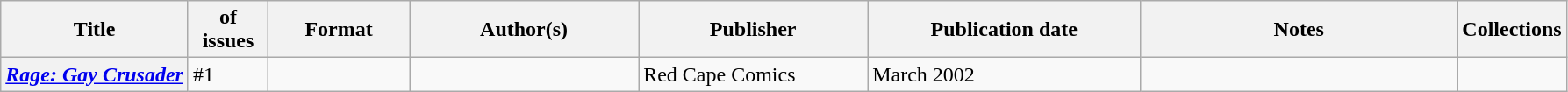<table class="wikitable">
<tr>
<th>Title</th>
<th style="width:40pt"> of issues</th>
<th style="width:75pt">Format</th>
<th style="width:125pt">Author(s)</th>
<th style="width:125pt">Publisher</th>
<th style="width:150pt">Publication date</th>
<th style="width:175pt">Notes</th>
<th>Collections</th>
</tr>
<tr>
<th><em><a href='#'>Rage: Gay Crusader</a></em></th>
<td>#1</td>
<td></td>
<td></td>
<td>Red Cape Comics</td>
<td>March 2002</td>
<td></td>
<td></td>
</tr>
</table>
